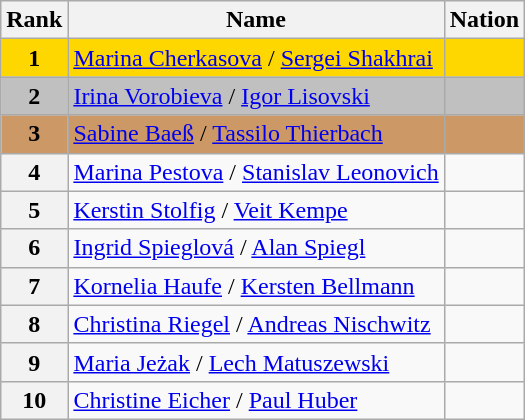<table class="wikitable">
<tr>
<th>Rank</th>
<th>Name</th>
<th>Nation</th>
</tr>
<tr bgcolor="gold">
<td align="center"><strong>1</strong></td>
<td><a href='#'>Marina Cherkasova</a> / <a href='#'>Sergei Shakhrai</a></td>
<td></td>
</tr>
<tr bgcolor="silver">
<td align="center"><strong>2</strong></td>
<td><a href='#'>Irina Vorobieva</a> / <a href='#'>Igor Lisovski</a></td>
<td></td>
</tr>
<tr bgcolor="cc9966">
<td align="center"><strong>3</strong></td>
<td><a href='#'>Sabine Baeß</a> / <a href='#'>Tassilo Thierbach</a></td>
<td></td>
</tr>
<tr>
<th>4</th>
<td><a href='#'>Marina Pestova</a> / <a href='#'>Stanislav Leonovich</a></td>
<td></td>
</tr>
<tr>
<th>5</th>
<td><a href='#'>Kerstin Stolfig</a> / <a href='#'>Veit Kempe</a></td>
<td></td>
</tr>
<tr>
<th>6</th>
<td><a href='#'>Ingrid Spieglová</a> / <a href='#'>Alan Spiegl</a></td>
<td></td>
</tr>
<tr>
<th>7</th>
<td><a href='#'>Kornelia Haufe</a> / <a href='#'>Kersten Bellmann</a></td>
<td></td>
</tr>
<tr>
<th>8</th>
<td><a href='#'>Christina Riegel</a> / <a href='#'>Andreas Nischwitz</a></td>
<td></td>
</tr>
<tr>
<th>9</th>
<td><a href='#'>Maria Jeżak</a> / <a href='#'>Lech Matuszewski</a></td>
<td></td>
</tr>
<tr>
<th>10</th>
<td><a href='#'>Christine Eicher</a> / <a href='#'>Paul Huber</a></td>
<td></td>
</tr>
</table>
